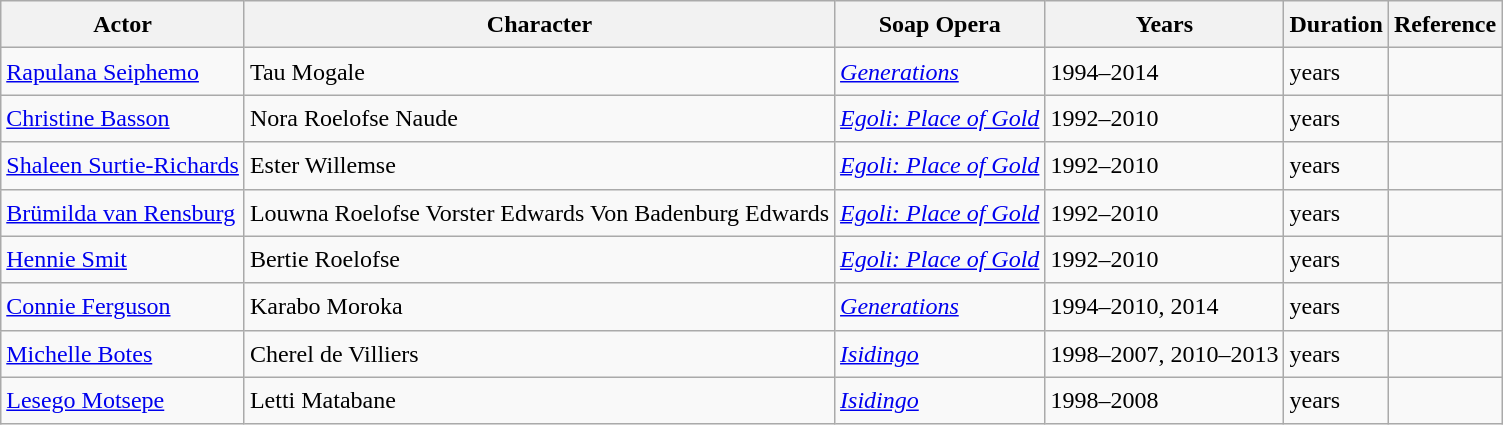<table class="wikitable sortable" style="font-size:1.00em; line-height:1.5em;">
<tr ">
<th>Actor</th>
<th>Character</th>
<th>Soap Opera</th>
<th>Years</th>
<th>Duration</th>
<th>Reference</th>
</tr>
<tr>
<td><a href='#'>Rapulana Seiphemo</a></td>
<td>Tau Mogale</td>
<td><em><a href='#'>Generations</a></em></td>
<td>1994–2014</td>
<td> years</td>
<td></td>
</tr>
<tr>
<td><a href='#'>Christine Basson</a></td>
<td>Nora Roelofse Naude</td>
<td><em><a href='#'>Egoli: Place of Gold</a></em></td>
<td>1992–2010</td>
<td> years</td>
<td></td>
</tr>
<tr>
<td><a href='#'>Shaleen Surtie-Richards</a></td>
<td>Ester Willemse</td>
<td><em><a href='#'>Egoli: Place of Gold</a></em></td>
<td>1992–2010</td>
<td> years</td>
<td></td>
</tr>
<tr>
<td><a href='#'>Brümilda van Rensburg</a></td>
<td>Louwna Roelofse Vorster Edwards Von Badenburg Edwards</td>
<td><em><a href='#'>Egoli: Place of Gold</a></em></td>
<td>1992–2010</td>
<td> years</td>
<td></td>
</tr>
<tr>
<td><a href='#'>Hennie Smit</a></td>
<td>Bertie Roelofse</td>
<td><em><a href='#'>Egoli: Place of Gold</a></em></td>
<td>1992–2010</td>
<td> years</td>
<td></td>
</tr>
<tr>
<td><a href='#'>Connie Ferguson</a></td>
<td>Karabo Moroka</td>
<td><em><a href='#'>Generations</a></em></td>
<td>1994–2010, 2014</td>
<td> years</td>
<td></td>
</tr>
<tr>
<td><a href='#'>Michelle Botes</a></td>
<td>Cherel de Villiers</td>
<td><em><a href='#'>Isidingo</a></em></td>
<td>1998–2007, 2010–2013</td>
<td> years</td>
<td></td>
</tr>
<tr>
<td><a href='#'>Lesego Motsepe</a></td>
<td>Letti Matabane</td>
<td><em><a href='#'>Isidingo</a></em></td>
<td>1998–2008</td>
<td> years</td>
<td></td>
</tr>
</table>
